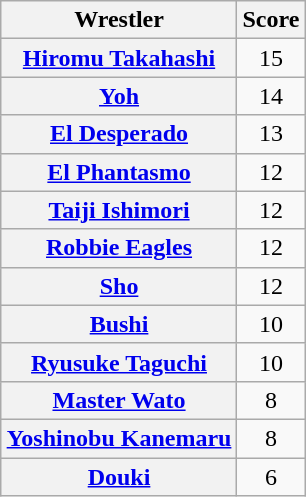<table class="wikitable" style="text-align:center; margin: 1em auto 1em auto">
<tr>
<th>Wrestler</th>
<th>Score</th>
</tr>
<tr>
<th><a href='#'>Hiromu Takahashi</a></th>
<td>15</td>
</tr>
<tr>
<th><a href='#'>Yoh</a></th>
<td>14</td>
</tr>
<tr>
<th><a href='#'>El Desperado</a></th>
<td>13</td>
</tr>
<tr>
<th><a href='#'>El Phantasmo</a></th>
<td>12</td>
</tr>
<tr>
<th><a href='#'>Taiji Ishimori</a></th>
<td>12</td>
</tr>
<tr>
<th><a href='#'>Robbie Eagles</a></th>
<td>12</td>
</tr>
<tr>
<th><a href='#'>Sho</a></th>
<td>12</td>
</tr>
<tr>
<th><a href='#'>Bushi</a></th>
<td>10</td>
</tr>
<tr>
<th><a href='#'>Ryusuke Taguchi</a></th>
<td>10</td>
</tr>
<tr>
<th><a href='#'>Master Wato</a></th>
<td>8</td>
</tr>
<tr>
<th><a href='#'>Yoshinobu Kanemaru</a></th>
<td>8</td>
</tr>
<tr>
<th><a href='#'>Douki</a></th>
<td>6</td>
</tr>
</table>
